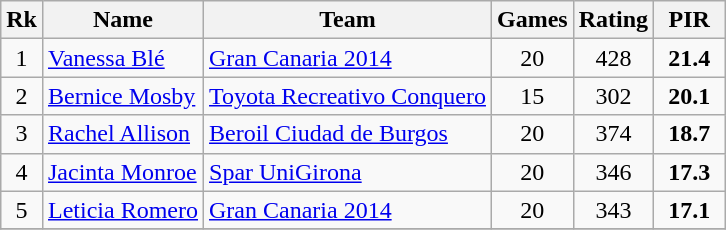<table class="wikitable" style="text-align: center;">
<tr>
<th>Rk</th>
<th>Name</th>
<th>Team</th>
<th>Games</th>
<th>Rating</th>
<th width=40>PIR</th>
</tr>
<tr>
<td>1</td>
<td align="left"> <a href='#'>Vanessa Blé</a></td>
<td align="left"><a href='#'>Gran Canaria 2014</a></td>
<td>20</td>
<td>428</td>
<td><strong>21.4</strong></td>
</tr>
<tr>
<td>2</td>
<td align="left"> <a href='#'>Bernice Mosby</a></td>
<td align="left"><a href='#'>Toyota Recreativo Conquero</a></td>
<td>15</td>
<td>302</td>
<td><strong>20.1</strong></td>
</tr>
<tr>
<td>3</td>
<td align="left"> <a href='#'>Rachel Allison</a></td>
<td align="left"><a href='#'>Beroil Ciudad de Burgos</a></td>
<td>20</td>
<td>374</td>
<td><strong>18.7</strong></td>
</tr>
<tr>
<td>4</td>
<td align="left"> <a href='#'>Jacinta Monroe</a></td>
<td align="left"><a href='#'>Spar UniGirona</a></td>
<td>20</td>
<td>346</td>
<td><strong>17.3</strong></td>
</tr>
<tr>
<td>5</td>
<td align="left"> <a href='#'>Leticia Romero</a></td>
<td align="left"><a href='#'>Gran Canaria 2014</a></td>
<td>20</td>
<td>343</td>
<td><strong>17.1</strong></td>
</tr>
<tr>
</tr>
</table>
